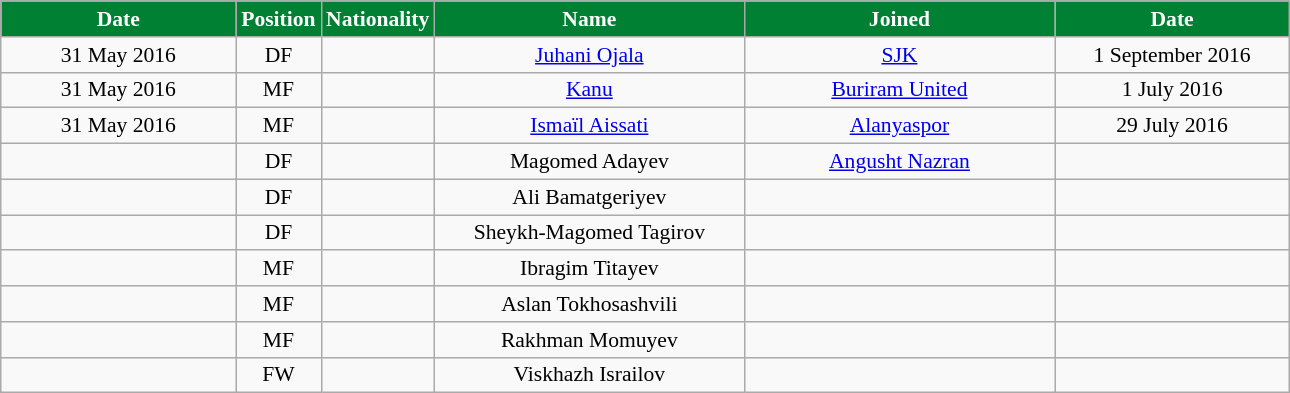<table class="wikitable"  style="text-align:center; font-size:90%; ">
<tr>
<th style="background:#008033; color:white; width:150px;">Date</th>
<th style="background:#008033; color:white; width:50px;">Position</th>
<th style="background:#008033; color:white; width:50px;">Nationality</th>
<th style="background:#008033; color:white; width:200px;">Name</th>
<th style="background:#008033; color:white; width:200px;">Joined</th>
<th style="background:#008033; color:white; width:150px;">Date</th>
</tr>
<tr>
<td>31 May 2016</td>
<td>DF</td>
<td></td>
<td><a href='#'>Juhani Ojala</a></td>
<td><a href='#'>SJK</a></td>
<td>1 September 2016</td>
</tr>
<tr>
<td>31 May 2016</td>
<td>MF</td>
<td></td>
<td><a href='#'>Kanu</a></td>
<td><a href='#'>Buriram United</a></td>
<td>1 July 2016</td>
</tr>
<tr>
<td>31 May 2016</td>
<td>MF</td>
<td></td>
<td><a href='#'>Ismaïl Aissati</a></td>
<td><a href='#'>Alanyaspor</a></td>
<td>29 July 2016</td>
</tr>
<tr>
<td></td>
<td>DF</td>
<td></td>
<td>Magomed Adayev</td>
<td><a href='#'>Angusht Nazran</a></td>
<td></td>
</tr>
<tr>
<td></td>
<td>DF</td>
<td></td>
<td>Ali Bamatgeriyev</td>
<td></td>
<td></td>
</tr>
<tr>
<td></td>
<td>DF</td>
<td></td>
<td>Sheykh-Magomed Tagirov</td>
<td></td>
<td></td>
</tr>
<tr>
<td></td>
<td>MF</td>
<td></td>
<td>Ibragim Titayev</td>
<td></td>
<td></td>
</tr>
<tr>
<td></td>
<td>MF</td>
<td></td>
<td>Aslan Tokhosashvili</td>
<td></td>
<td></td>
</tr>
<tr>
<td></td>
<td>MF</td>
<td></td>
<td>Rakhman Momuyev</td>
<td></td>
<td></td>
</tr>
<tr>
<td></td>
<td>FW</td>
<td></td>
<td>Viskhazh Israilov</td>
<td></td>
<td></td>
</tr>
</table>
